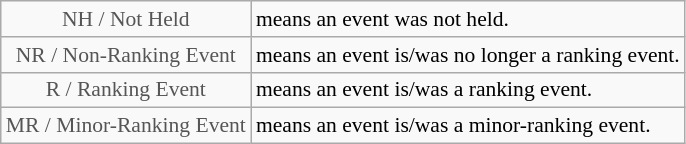<table class="wikitable" style="font-size:90%">
<tr>
<td style="text-align:center; color:#555555;" colspan="4">NH / Not Held</td>
<td>means an event was not held.</td>
</tr>
<tr>
<td style="text-align:center; color:#555555;" colspan="4">NR / Non-Ranking Event</td>
<td>means an event is/was no longer a ranking event.</td>
</tr>
<tr>
<td style="text-align:center; color:#555555;" colspan="4">R / Ranking Event</td>
<td>means an event is/was a ranking event.</td>
</tr>
<tr>
<td style="text-align:center; color:#555555;" colspan="4">MR / Minor-Ranking Event</td>
<td>means an event is/was a minor-ranking event.</td>
</tr>
</table>
